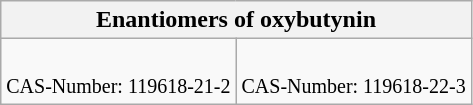<table class="wikitable" style="text-align:center">
<tr class="hintergrundfarbe6">
<th colspan="2">Enantiomers of oxybutynin</th>
</tr>
<tr>
<td><br><small> CAS-Number: 119618-21-2</small></td>
<td><br><small> CAS-Number: 119618-22-3</small></td>
</tr>
</table>
